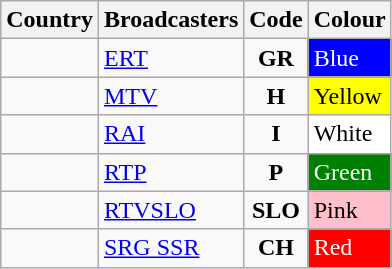<table class="wikitable sortable">
<tr>
<th>Country</th>
<th>Broadcasters</th>
<th>Code</th>
<th>Colour</th>
</tr>
<tr>
<td></td>
<td><a href='#'>ERT</a></td>
<td align="center"><strong>GR</strong></td>
<td style="background:blue; color: white">Blue</td>
</tr>
<tr>
<td></td>
<td><a href='#'>MTV</a></td>
<td align="center"><strong>H</strong></td>
<td style="background:yellow; color:black ">Yellow</td>
</tr>
<tr>
<td></td>
<td><a href='#'>RAI</a></td>
<td align="center"><strong>I</strong></td>
<td style="background:white; color:black ">White</td>
</tr>
<tr>
<td></td>
<td><a href='#'>RTP</a></td>
<td align="center"><strong>P</strong></td>
<td style="background:green; color:white ">Green</td>
</tr>
<tr>
<td></td>
<td><a href='#'>RTVSLO</a></td>
<td align="center"><strong>SLO</strong></td>
<td style="background:pink">Pink</td>
</tr>
<tr>
<td></td>
<td><a href='#'>SRG SSR</a></td>
<td align="center"><strong>CH</strong></td>
<td style="background:red; color:white ">Red</td>
</tr>
</table>
